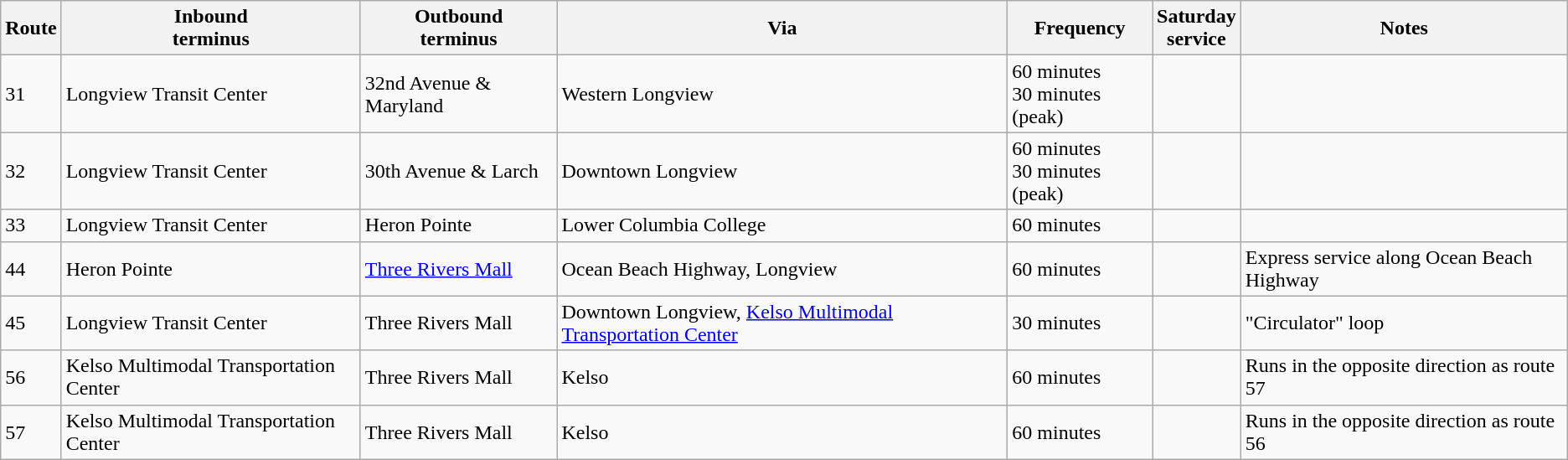<table class="wikitable sortable">
<tr>
<th>Route</th>
<th class="unsortable">Inbound<br>terminus</th>
<th class="unsortable">Outbound<br>terminus</th>
<th class="unsortable">Via</th>
<th>Frequency</th>
<th>Saturday<br>service</th>
<th class="unsortable">Notes</th>
</tr>
<tr>
<td>31</td>
<td>Longview Transit Center</td>
<td>32nd Avenue & Maryland</td>
<td>Western Longview</td>
<td>60 minutes<br>30 minutes (peak)</td>
<td></td>
<td></td>
</tr>
<tr>
<td>32</td>
<td>Longview Transit Center</td>
<td>30th Avenue & Larch</td>
<td>Downtown Longview</td>
<td>60 minutes<br>30 minutes (peak)</td>
<td></td>
<td></td>
</tr>
<tr>
<td>33</td>
<td>Longview Transit Center</td>
<td>Heron Pointe</td>
<td>Lower Columbia College</td>
<td>60 minutes</td>
<td></td>
<td></td>
</tr>
<tr>
<td>44</td>
<td>Heron Pointe</td>
<td><a href='#'>Three Rivers Mall</a></td>
<td>Ocean Beach Highway, Longview</td>
<td>60 minutes</td>
<td></td>
<td>Express service along Ocean Beach Highway</td>
</tr>
<tr>
<td>45</td>
<td>Longview Transit Center</td>
<td>Three Rivers Mall</td>
<td>Downtown Longview, <a href='#'>Kelso Multimodal Transportation Center</a></td>
<td>30 minutes</td>
<td></td>
<td>"Circulator" loop</td>
</tr>
<tr>
<td>56</td>
<td>Kelso Multimodal Transportation Center</td>
<td>Three Rivers Mall</td>
<td>Kelso</td>
<td>60 minutes</td>
<td></td>
<td>Runs in the opposite direction as route 57</td>
</tr>
<tr>
<td>57</td>
<td>Kelso Multimodal Transportation Center</td>
<td>Three Rivers Mall</td>
<td>Kelso</td>
<td>60 minutes</td>
<td></td>
<td>Runs in the opposite direction as route 56</td>
</tr>
</table>
